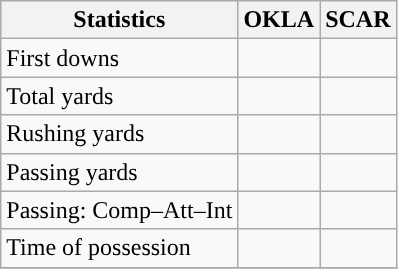<table class="wikitable" style="float: left;">
<tr>
<th>Statistics</th>
<th>OKLA</th>
<th>SCAR</th>
</tr>
<tr>
<td>First downs</td>
<td></td>
<td></td>
</tr>
<tr>
<td>Total yards</td>
<td></td>
<td></td>
</tr>
<tr>
<td>Rushing yards</td>
<td></td>
<td></td>
</tr>
<tr>
<td>Passing yards</td>
<td></td>
<td></td>
</tr>
<tr>
<td>Passing: Comp–Att–Int</td>
<td></td>
<td></td>
</tr>
<tr>
<td>Time of possession</td>
<td></td>
<td></td>
</tr>
<tr>
</tr>
</table>
